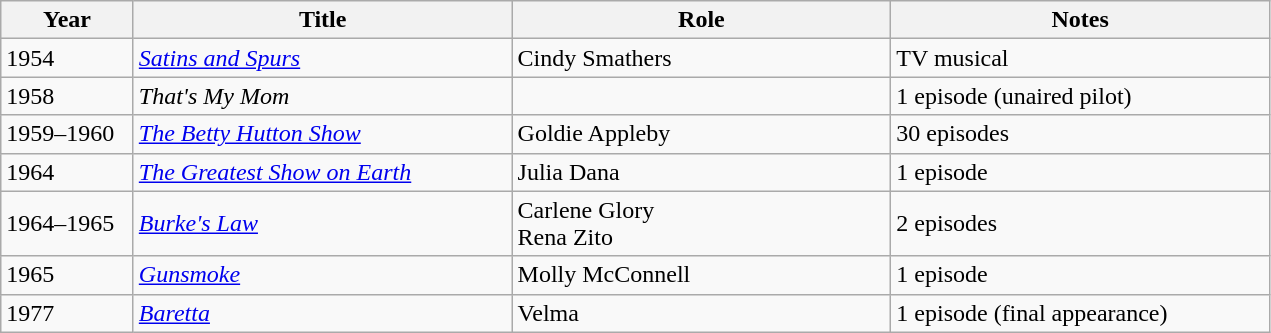<table class="wikitable" style="width:67%;">
<tr>
<th width=7%>Year</th>
<th style="width:20%;">Title</th>
<th style="width:20%;">Role</th>
<th style="width:20%;">Notes</th>
</tr>
<tr>
<td>1954</td>
<td><em><a href='#'>Satins and Spurs</a></em></td>
<td>Cindy Smathers</td>
<td>TV musical</td>
</tr>
<tr>
<td>1958</td>
<td><em>That's My Mom</em></td>
<td></td>
<td>1 episode (unaired pilot)</td>
</tr>
<tr>
<td>1959–1960</td>
<td><em><a href='#'>The Betty Hutton Show</a></em></td>
<td>Goldie Appleby</td>
<td>30 episodes</td>
</tr>
<tr>
<td>1964</td>
<td><em><a href='#'>The Greatest Show on Earth</a></em></td>
<td>Julia Dana</td>
<td>1 episode</td>
</tr>
<tr>
<td>1964–1965</td>
<td><em><a href='#'>Burke's Law</a></em></td>
<td>Carlene Glory<br>Rena Zito</td>
<td>2 episodes</td>
</tr>
<tr>
<td>1965</td>
<td><em><a href='#'>Gunsmoke</a></em></td>
<td>Molly McConnell</td>
<td>1 episode</td>
</tr>
<tr>
<td>1977</td>
<td><em><a href='#'>Baretta</a></em></td>
<td>Velma</td>
<td>1 episode (final appearance)</td>
</tr>
</table>
